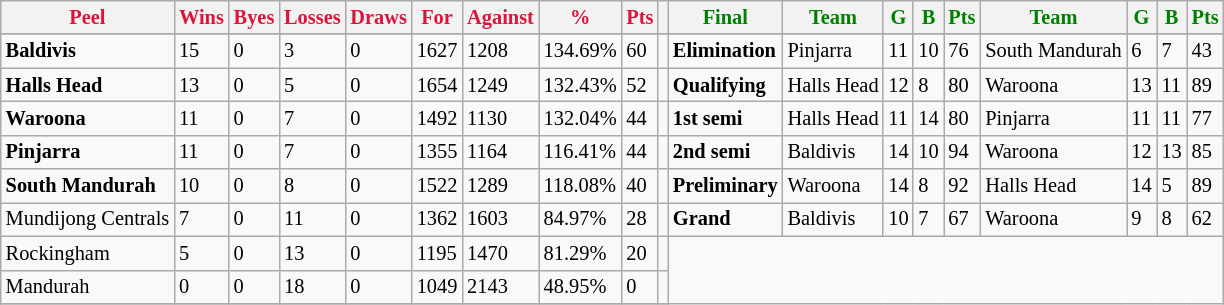<table style="font-size: 85%; text-align: left;" class="wikitable">
<tr>
<th style="color:crimson">Peel</th>
<th style="color:crimson">Wins</th>
<th style="color:crimson">Byes</th>
<th style="color:crimson">Losses</th>
<th style="color:crimson">Draws</th>
<th style="color:crimson">For</th>
<th style="color:crimson">Against</th>
<th style="color:crimson">%</th>
<th style="color:crimson">Pts</th>
<th></th>
<th style="color:green">Final</th>
<th style="color:green">Team</th>
<th style="color:green">G</th>
<th style="color:green">B</th>
<th style="color:green">Pts</th>
<th style="color:green">Team</th>
<th style="color:green">G</th>
<th style="color:green">B</th>
<th style="color:green">Pts</th>
</tr>
<tr>
</tr>
<tr>
</tr>
<tr>
<td><strong>	Baldivis	</strong></td>
<td>15</td>
<td>0</td>
<td>3</td>
<td>0</td>
<td>1627</td>
<td>1208</td>
<td>134.69%</td>
<td>60</td>
<td></td>
<td><strong>Elimination</strong></td>
<td>Pinjarra</td>
<td>11</td>
<td>10</td>
<td>76</td>
<td>South Mandurah</td>
<td>6</td>
<td>7</td>
<td>43</td>
</tr>
<tr>
<td><strong>	Halls Head	</strong></td>
<td>13</td>
<td>0</td>
<td>5</td>
<td>0</td>
<td>1654</td>
<td>1249</td>
<td>132.43%</td>
<td>52</td>
<td></td>
<td><strong>Qualifying</strong></td>
<td>Halls Head</td>
<td>12</td>
<td>8</td>
<td>80</td>
<td>Waroona</td>
<td>13</td>
<td>11</td>
<td>89</td>
</tr>
<tr>
<td><strong>	Waroona	</strong></td>
<td>11</td>
<td>0</td>
<td>7</td>
<td>0</td>
<td>1492</td>
<td>1130</td>
<td>132.04%</td>
<td>44</td>
<td></td>
<td><strong>1st semi</strong></td>
<td>Halls Head</td>
<td>11</td>
<td>14</td>
<td>80</td>
<td>Pinjarra</td>
<td>11</td>
<td>11</td>
<td>77</td>
</tr>
<tr>
<td><strong>	Pinjarra	</strong></td>
<td>11</td>
<td>0</td>
<td>7</td>
<td>0</td>
<td>1355</td>
<td>1164</td>
<td>116.41%</td>
<td>44</td>
<td></td>
<td><strong>2nd semi</strong></td>
<td>Baldivis</td>
<td>14</td>
<td>10</td>
<td>94</td>
<td>Waroona</td>
<td>12</td>
<td>13</td>
<td>85</td>
</tr>
<tr>
<td><strong>	South Mandurah	</strong></td>
<td>10</td>
<td>0</td>
<td>8</td>
<td>0</td>
<td>1522</td>
<td>1289</td>
<td>118.08%</td>
<td>40</td>
<td></td>
<td><strong>Preliminary</strong></td>
<td>Waroona</td>
<td>14</td>
<td>8</td>
<td>92</td>
<td>Halls Head</td>
<td>14</td>
<td>5</td>
<td>89</td>
</tr>
<tr>
<td>Mundijong Centrals</td>
<td>7</td>
<td>0</td>
<td>11</td>
<td>0</td>
<td>1362</td>
<td>1603</td>
<td>84.97%</td>
<td>28</td>
<td></td>
<td><strong>Grand</strong></td>
<td>Baldivis</td>
<td>10</td>
<td>7</td>
<td>67</td>
<td>Waroona</td>
<td>9</td>
<td>8</td>
<td>62</td>
</tr>
<tr>
<td>Rockingham</td>
<td>5</td>
<td>0</td>
<td>13</td>
<td>0</td>
<td>1195</td>
<td>1470</td>
<td>81.29%</td>
<td>20</td>
<td></td>
</tr>
<tr>
<td>Mandurah</td>
<td>0</td>
<td>0</td>
<td>18</td>
<td>0</td>
<td>1049</td>
<td>2143</td>
<td>48.95%</td>
<td>0</td>
<td></td>
</tr>
<tr>
</tr>
</table>
